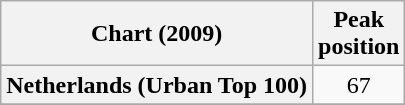<table class="wikitable plainrowheaders">
<tr>
<th>Chart (2009)</th>
<th>Peak<br>position</th>
</tr>
<tr>
<th scope="row">Netherlands (Urban Top 100)</th>
<td align="center">67</td>
</tr>
<tr>
</tr>
<tr>
</tr>
</table>
